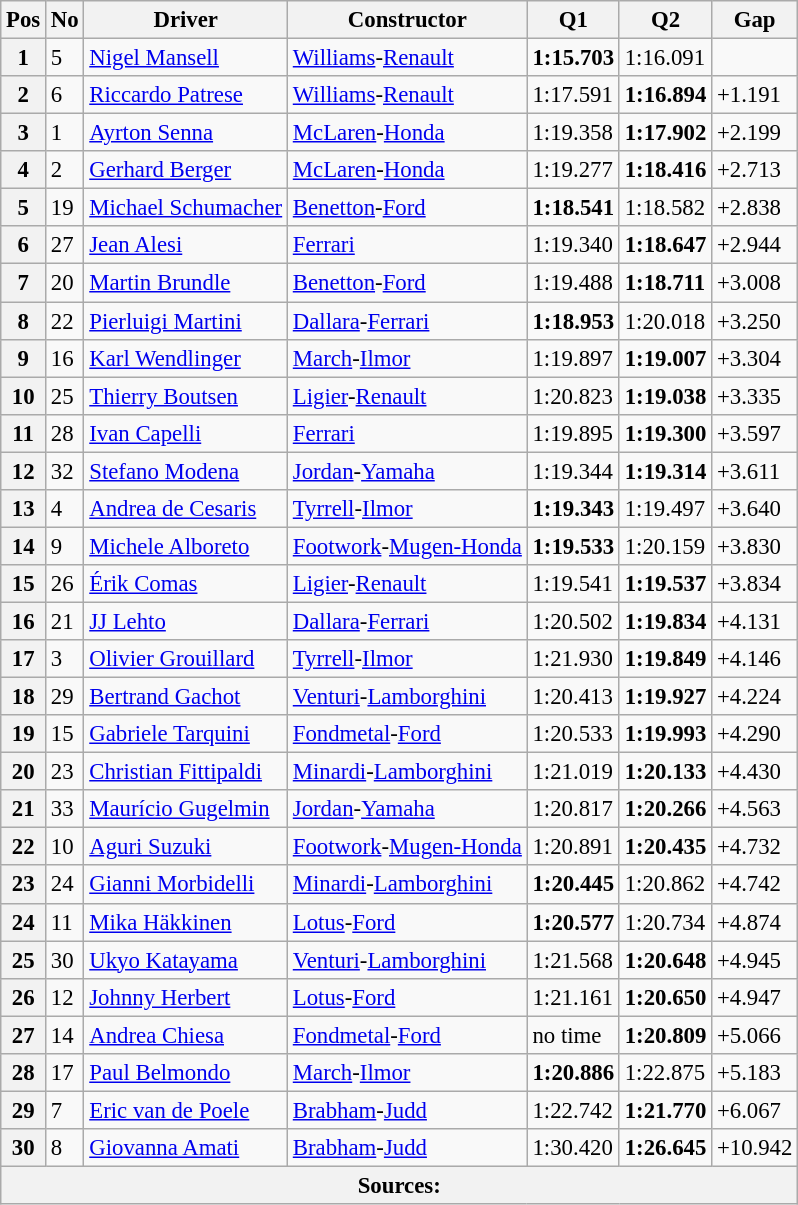<table class="wikitable sortable" style="font-size: 95%;">
<tr>
<th>Pos</th>
<th>No</th>
<th>Driver</th>
<th>Constructor</th>
<th>Q1</th>
<th>Q2</th>
<th>Gap</th>
</tr>
<tr>
<th>1</th>
<td>5</td>
<td data-sort-value="man"> <a href='#'>Nigel Mansell</a></td>
<td><a href='#'>Williams</a>-<a href='#'>Renault</a></td>
<td><strong>1:15.703</strong></td>
<td>1:16.091</td>
<td></td>
</tr>
<tr>
<th>2</th>
<td>6</td>
<td data-sort-value="pat"> <a href='#'>Riccardo Patrese</a></td>
<td><a href='#'>Williams</a>-<a href='#'>Renault</a></td>
<td>1:17.591</td>
<td><strong>1:16.894</strong></td>
<td>+1.191</td>
</tr>
<tr>
<th>3</th>
<td>1</td>
<td data-sort-value="sen"> <a href='#'>Ayrton Senna</a></td>
<td><a href='#'>McLaren</a>-<a href='#'>Honda</a></td>
<td>1:19.358</td>
<td><strong>1:17.902</strong></td>
<td>+2.199</td>
</tr>
<tr>
<th>4</th>
<td>2</td>
<td data-sort-value="ber"> <a href='#'>Gerhard Berger</a></td>
<td><a href='#'>McLaren</a>-<a href='#'>Honda</a></td>
<td>1:19.277</td>
<td><strong>1:18.416</strong></td>
<td>+2.713</td>
</tr>
<tr>
<th>5</th>
<td>19</td>
<td data-sort-value="sch"> <a href='#'>Michael Schumacher</a></td>
<td><a href='#'>Benetton</a>-<a href='#'>Ford</a></td>
<td><strong>1:18.541</strong></td>
<td>1:18.582</td>
<td>+2.838</td>
</tr>
<tr>
<th>6</th>
<td>27</td>
<td data-sort-value="ale"> <a href='#'>Jean Alesi</a></td>
<td><a href='#'>Ferrari</a></td>
<td>1:19.340</td>
<td><strong>1:18.647</strong></td>
<td>+2.944</td>
</tr>
<tr>
<th>7</th>
<td>20</td>
<td data-sort-value="bru"> <a href='#'>Martin Brundle</a></td>
<td><a href='#'>Benetton</a>-<a href='#'>Ford</a></td>
<td>1:19.488</td>
<td><strong>1:18.711</strong></td>
<td>+3.008</td>
</tr>
<tr>
<th>8</th>
<td>22</td>
<td data-sort-value="mar"> <a href='#'>Pierluigi Martini</a></td>
<td><a href='#'>Dallara</a>-<a href='#'>Ferrari</a></td>
<td><strong>1:18.953</strong></td>
<td>1:20.018</td>
<td>+3.250</td>
</tr>
<tr>
<th>9</th>
<td>16</td>
<td data-sort-value="wen"> <a href='#'>Karl Wendlinger</a></td>
<td><a href='#'>March</a>-<a href='#'>Ilmor</a></td>
<td>1:19.897</td>
<td><strong>1:19.007</strong></td>
<td>+3.304</td>
</tr>
<tr>
<th>10</th>
<td>25</td>
<td data-sort-value="bou"> <a href='#'>Thierry Boutsen</a></td>
<td><a href='#'>Ligier</a>-<a href='#'>Renault</a></td>
<td>1:20.823</td>
<td><strong>1:19.038</strong></td>
<td>+3.335</td>
</tr>
<tr>
<th>11</th>
<td>28</td>
<td data-sort-value="cap"> <a href='#'>Ivan Capelli</a></td>
<td><a href='#'>Ferrari</a></td>
<td>1:19.895</td>
<td><strong>1:19.300</strong></td>
<td>+3.597</td>
</tr>
<tr>
<th>12</th>
<td>32</td>
<td data-sort-value="mod"> <a href='#'>Stefano Modena</a></td>
<td><a href='#'>Jordan</a>-<a href='#'>Yamaha</a></td>
<td>1:19.344</td>
<td><strong>1:19.314</strong></td>
<td>+3.611</td>
</tr>
<tr>
<th>13</th>
<td>4</td>
<td data-sort-value="de c"> <a href='#'>Andrea de Cesaris</a></td>
<td><a href='#'>Tyrrell</a>-<a href='#'>Ilmor</a></td>
<td><strong>1:19.343</strong></td>
<td>1:19.497</td>
<td>+3.640</td>
</tr>
<tr>
<th>14</th>
<td>9</td>
<td data-sort-value="alb"> <a href='#'>Michele Alboreto</a></td>
<td><a href='#'>Footwork</a>-<a href='#'>Mugen-Honda</a></td>
<td><strong>1:19.533</strong></td>
<td>1:20.159</td>
<td>+3.830</td>
</tr>
<tr>
<th>15</th>
<td>26</td>
<td data-sort-value="com"> <a href='#'>Érik Comas</a></td>
<td><a href='#'>Ligier</a>-<a href='#'>Renault</a></td>
<td>1:19.541</td>
<td><strong>1:19.537</strong></td>
<td>+3.834</td>
</tr>
<tr>
<th>16</th>
<td>21</td>
<td data-sort-value="leh"> <a href='#'>JJ Lehto</a></td>
<td><a href='#'>Dallara</a>-<a href='#'>Ferrari</a></td>
<td>1:20.502</td>
<td><strong>1:19.834</strong></td>
<td>+4.131</td>
</tr>
<tr>
<th>17</th>
<td>3</td>
<td data-sort-value="gro"> <a href='#'>Olivier Grouillard</a></td>
<td><a href='#'>Tyrrell</a>-<a href='#'>Ilmor</a></td>
<td>1:21.930</td>
<td><strong>1:19.849</strong></td>
<td>+4.146</td>
</tr>
<tr>
<th>18</th>
<td>29</td>
<td data-sort-value="gac"> <a href='#'>Bertrand Gachot</a></td>
<td><a href='#'>Venturi</a>-<a href='#'>Lamborghini</a></td>
<td>1:20.413</td>
<td><strong>1:19.927</strong></td>
<td>+4.224</td>
</tr>
<tr>
<th>19</th>
<td>15</td>
<td data-sort-value="tar"> <a href='#'>Gabriele Tarquini</a></td>
<td><a href='#'>Fondmetal</a>-<a href='#'>Ford</a></td>
<td>1:20.533</td>
<td><strong>1:19.993</strong></td>
<td>+4.290</td>
</tr>
<tr>
<th>20</th>
<td>23</td>
<td data-sort-value="fit"> <a href='#'>Christian Fittipaldi</a></td>
<td><a href='#'>Minardi</a>-<a href='#'>Lamborghini</a></td>
<td>1:21.019</td>
<td><strong>1:20.133</strong></td>
<td>+4.430</td>
</tr>
<tr>
<th>21</th>
<td>33</td>
<td data-sort-value="gug"> <a href='#'>Maurício Gugelmin</a></td>
<td><a href='#'>Jordan</a>-<a href='#'>Yamaha</a></td>
<td>1:20.817</td>
<td><strong>1:20.266</strong></td>
<td>+4.563</td>
</tr>
<tr>
<th>22</th>
<td>10</td>
<td data-sort-value="suz"> <a href='#'>Aguri Suzuki</a></td>
<td><a href='#'>Footwork</a>-<a href='#'>Mugen-Honda</a></td>
<td>1:20.891</td>
<td><strong>1:20.435</strong></td>
<td>+4.732</td>
</tr>
<tr>
<th>23</th>
<td>24</td>
<td data-sort-value="mor"> <a href='#'>Gianni Morbidelli</a></td>
<td><a href='#'>Minardi</a>-<a href='#'>Lamborghini</a></td>
<td><strong>1:20.445</strong></td>
<td>1:20.862</td>
<td>+4.742</td>
</tr>
<tr>
<th>24</th>
<td>11</td>
<td data-sort-value="hak"> <a href='#'>Mika Häkkinen</a></td>
<td><a href='#'>Lotus</a>-<a href='#'>Ford</a></td>
<td><strong>1:20.577</strong></td>
<td>1:20.734</td>
<td>+4.874</td>
</tr>
<tr>
<th>25</th>
<td>30</td>
<td data-sort-value="kat"> <a href='#'>Ukyo Katayama</a></td>
<td><a href='#'>Venturi</a>-<a href='#'>Lamborghini</a></td>
<td>1:21.568</td>
<td><strong>1:20.648</strong></td>
<td>+4.945</td>
</tr>
<tr>
<th>26</th>
<td>12</td>
<td data-sort-value="her"> <a href='#'>Johnny Herbert</a></td>
<td><a href='#'>Lotus</a>-<a href='#'>Ford</a></td>
<td>1:21.161</td>
<td><strong>1:20.650</strong></td>
<td>+4.947</td>
</tr>
<tr>
<th>27</th>
<td>14</td>
<td data-sort-value="Chi"> <a href='#'>Andrea Chiesa</a></td>
<td><a href='#'>Fondmetal</a>-<a href='#'>Ford</a></td>
<td>no time</td>
<td><strong>1:20.809</strong></td>
<td>+5.066</td>
</tr>
<tr>
<th>28</th>
<td>17</td>
<td data-sort-value="bel"> <a href='#'>Paul Belmondo</a></td>
<td><a href='#'>March</a>-<a href='#'>Ilmor</a></td>
<td><strong>1:20.886</strong></td>
<td>1:22.875</td>
<td>+5.183</td>
</tr>
<tr>
<th>29</th>
<td>7</td>
<td data-sort-value="van"> <a href='#'>Eric van de Poele</a></td>
<td><a href='#'>Brabham</a>-<a href='#'>Judd</a></td>
<td>1:22.742</td>
<td><strong>1:21.770</strong></td>
<td>+6.067</td>
</tr>
<tr>
<th>30</th>
<td>8</td>
<td data-sort-value="ama"> <a href='#'>Giovanna Amati</a></td>
<td><a href='#'>Brabham</a>-<a href='#'>Judd</a></td>
<td>1:30.420</td>
<td><strong>1:26.645</strong></td>
<td>+10.942</td>
</tr>
<tr>
<th colspan="7">Sources:</th>
</tr>
</table>
